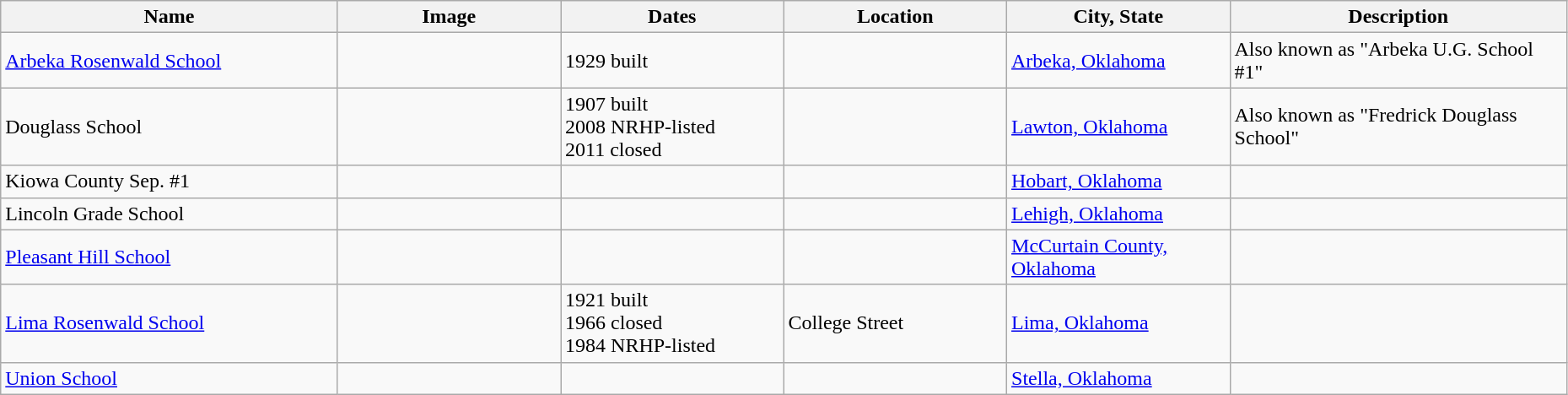<table class="wikitable sortable" style="width:98%">
<tr>
<th style="width: 200px"><strong>Name</strong></th>
<th class="unsortable" style="width: 130px"><strong>Image</strong></th>
<th style="width: 130px"><strong>Dates</strong></th>
<th style="width: 130px"><strong>Location</strong></th>
<th style="width: 130px"><strong>City, State</strong></th>
<th class="unsortable" style="width: 200px"><strong>Description</strong></th>
</tr>
<tr>
<td><a href='#'>Arbeka Rosenwald School</a></td>
<td></td>
<td>1929 built</td>
<td></td>
<td><a href='#'>Arbeka, Oklahoma</a></td>
<td>Also known as "Arbeka U.G. School #1"</td>
</tr>
<tr>
<td>Douglass School</td>
<td></td>
<td>1907 built<br>2008 NRHP-listed<br>2011 closed</td>
<td></td>
<td><a href='#'>Lawton, Oklahoma</a></td>
<td>Also known as "Fredrick Douglass School"</td>
</tr>
<tr>
<td>Kiowa County Sep. #1</td>
<td></td>
<td></td>
<td></td>
<td><a href='#'>Hobart, Oklahoma</a></td>
<td></td>
</tr>
<tr>
<td>Lincoln Grade School</td>
<td></td>
<td></td>
<td></td>
<td><a href='#'>Lehigh, Oklahoma</a></td>
<td></td>
</tr>
<tr ->
<td><a href='#'>Pleasant Hill School</a></td>
<td></td>
<td></td>
<td></td>
<td><a href='#'>McCurtain County, Oklahoma</a></td>
<td></td>
</tr>
<tr ->
<td><a href='#'>Lima Rosenwald School</a></td>
<td></td>
<td>1921 built<br>1966 closed<br>1984 NRHP-listed</td>
<td>College Street</td>
<td><a href='#'>Lima, Oklahoma</a></td>
<td></td>
</tr>
<tr>
<td><a href='#'>Union School</a></td>
<td></td>
<td></td>
<td></td>
<td><a href='#'>Stella, Oklahoma</a></td>
<td></td>
</tr>
</table>
